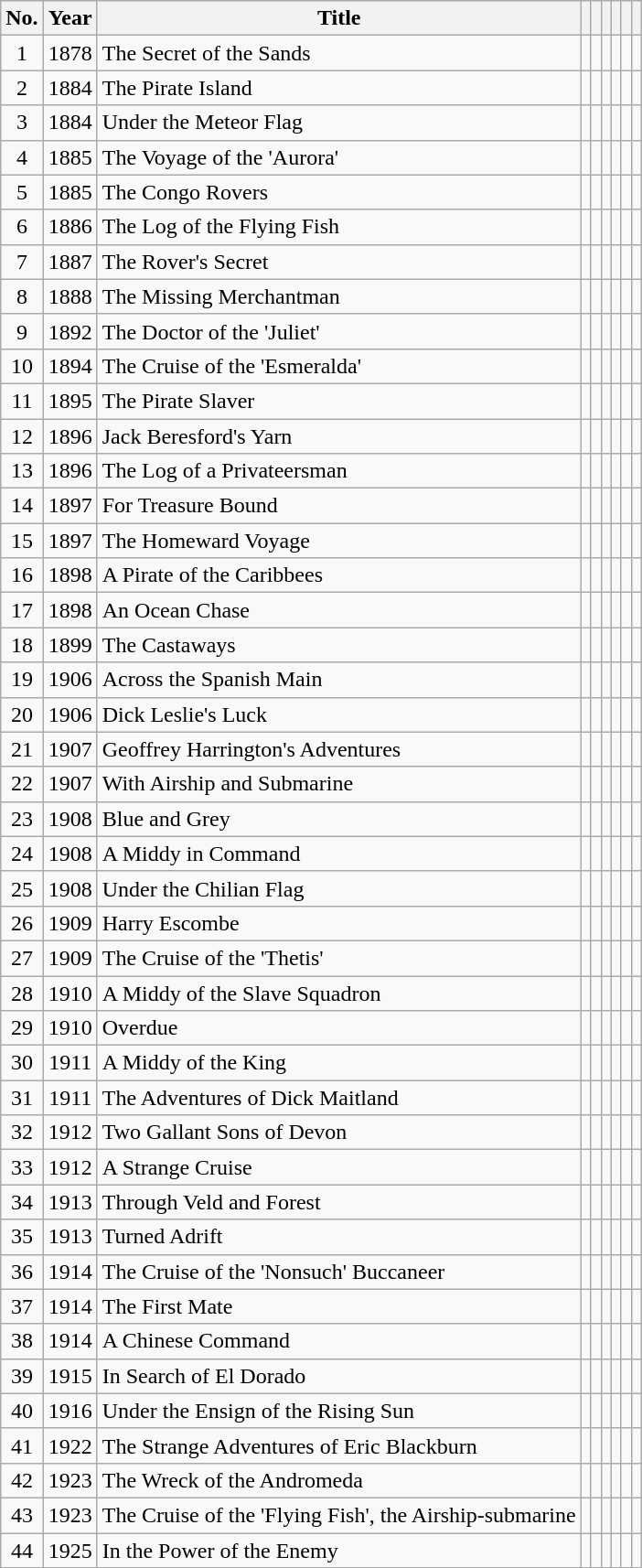<table class="wikitable sortable">
<tr>
<th Style="vertical-align: bottom;">No.</th>
<th Style="vertical-align: bottom;">Year</th>
<th Style="vertical-align: bottom;">Title</th>
<th></th>
<th></th>
<th></th>
<th></th>
<th></th>
<th></th>
</tr>
<tr>
<td style="text-align: center;">1</td>
<td style="text-align: center;">1878</td>
<td>The Secret of the Sands</td>
<td></td>
<td></td>
<td></td>
<td></td>
<td></td>
<td></td>
</tr>
<tr>
<td style="text-align: center;">2</td>
<td style="text-align: center;">1884</td>
<td>The Pirate Island</td>
<td></td>
<td></td>
<td></td>
<td></td>
<td></td>
<td></td>
</tr>
<tr>
<td style="text-align: center;">3</td>
<td style="text-align: center;">1884</td>
<td>Under the Meteor Flag</td>
<td></td>
<td></td>
<td></td>
<td></td>
<td></td>
<td></td>
</tr>
<tr>
<td style="text-align: center;">4</td>
<td style="text-align: center;">1885</td>
<td>The Voyage of the 'Aurora'</td>
<td></td>
<td></td>
<td></td>
<td></td>
<td></td>
<td></td>
</tr>
<tr>
<td style="text-align: center;">5</td>
<td style="text-align: center;">1885</td>
<td>The Congo Rovers</td>
<td></td>
<td></td>
<td></td>
<td></td>
<td></td>
<td></td>
</tr>
<tr>
<td style="text-align: center;">6</td>
<td style="text-align: center;">1886</td>
<td>The Log of the Flying Fish</td>
<td></td>
<td></td>
<td></td>
<td></td>
<td></td>
<td></td>
</tr>
<tr>
<td style="text-align: center;">7</td>
<td style="text-align: center;">1887</td>
<td>The Rover's Secret</td>
<td></td>
<td></td>
<td></td>
<td></td>
<td></td>
<td></td>
</tr>
<tr>
<td style="text-align: center;">8</td>
<td style="text-align: center;">1888</td>
<td>The Missing Merchantman</td>
<td></td>
<td></td>
<td></td>
<td></td>
<td></td>
<td></td>
</tr>
<tr>
<td style="text-align: center;">9</td>
<td style="text-align: center;">1892</td>
<td>The Doctor of the 'Juliet'</td>
<td></td>
<td></td>
<td></td>
<td></td>
<td></td>
<td></td>
</tr>
<tr>
<td style="text-align: center;">10</td>
<td style="text-align: center;">1894</td>
<td>The Cruise of the 'Esmeralda'</td>
<td></td>
<td></td>
<td></td>
<td></td>
<td></td>
<td></td>
</tr>
<tr>
<td style="text-align: center;">11</td>
<td style="text-align: center;">1895</td>
<td>The Pirate Slaver</td>
<td></td>
<td></td>
<td></td>
<td></td>
<td></td>
<td></td>
</tr>
<tr>
<td style="text-align: center;">12</td>
<td style="text-align: center;">1896</td>
<td>Jack Beresford's Yarn </td>
<td></td>
<td></td>
<td></td>
<td></td>
<td></td>
<td></td>
</tr>
<tr>
<td style="text-align: center;">13</td>
<td style="text-align: center;">1896</td>
<td>The Log of a Privateersman</td>
<td></td>
<td></td>
<td></td>
<td></td>
<td></td>
<td></td>
</tr>
<tr>
<td style="text-align: center;">14</td>
<td style="text-align: center;">1897</td>
<td>For Treasure Bound</td>
<td></td>
<td></td>
<td></td>
<td></td>
<td></td>
<td></td>
</tr>
<tr>
<td style="text-align: center;">15</td>
<td style="text-align: center;">1897</td>
<td>The Homeward Voyage</td>
<td></td>
<td></td>
<td></td>
<td></td>
<td></td>
<td></td>
</tr>
<tr>
<td style="text-align: center;">16</td>
<td style="text-align: center;">1898</td>
<td>A Pirate of the Caribbees</td>
<td></td>
<td></td>
<td></td>
<td></td>
<td></td>
<td></td>
</tr>
<tr>
<td style="text-align: center;">17</td>
<td style="text-align: center;">1898</td>
<td>An Ocean Chase</td>
<td></td>
<td></td>
<td></td>
<td></td>
<td></td>
<td></td>
</tr>
<tr>
<td style="text-align: center;">18</td>
<td style="text-align: center;">1899</td>
<td>The Castaways</td>
<td></td>
<td></td>
<td></td>
<td></td>
<td></td>
<td></td>
</tr>
<tr>
<td style="text-align: center;">19</td>
<td style="text-align: center;">1906</td>
<td>Across the Spanish Main</td>
<td></td>
<td></td>
<td></td>
<td></td>
<td></td>
<td></td>
</tr>
<tr>
<td style="text-align: center;">20</td>
<td style="text-align: center;">1906</td>
<td>Dick Leslie's Luck</td>
<td></td>
<td></td>
<td></td>
<td></td>
<td></td>
<td></td>
</tr>
<tr>
<td style="text-align: center;">21</td>
<td style="text-align: center;">1907</td>
<td>Geoffrey Harrington's Adventures</td>
<td></td>
<td></td>
<td></td>
<td></td>
<td></td>
<td></td>
</tr>
<tr>
<td style="text-align: center;">22</td>
<td style="text-align: center;">1907</td>
<td>With Airship and Submarine</td>
<td></td>
<td></td>
<td></td>
<td></td>
<td></td>
<td></td>
</tr>
<tr>
<td style="text-align: center;">23</td>
<td style="text-align: center;">1908</td>
<td>Blue and Grey</td>
<td></td>
<td></td>
<td></td>
<td></td>
<td></td>
<td></td>
</tr>
<tr>
<td style="text-align: center;">24</td>
<td style="text-align: center;">1908</td>
<td>A Middy in Command</td>
<td></td>
<td></td>
<td></td>
<td></td>
<td></td>
<td></td>
</tr>
<tr>
<td style="text-align: center;">25</td>
<td style="text-align: center;">1908</td>
<td>Under the Chilian Flag</td>
<td></td>
<td></td>
<td></td>
<td></td>
<td></td>
<td></td>
</tr>
<tr>
<td style="text-align: center;">26</td>
<td style="text-align: center;">1909</td>
<td>Harry Escombe</td>
<td></td>
<td></td>
<td></td>
<td></td>
<td></td>
<td></td>
</tr>
<tr>
<td style="text-align: center;">27</td>
<td style="text-align: center;">1909</td>
<td>The Cruise of the 'Thetis'</td>
<td></td>
<td></td>
<td></td>
<td></td>
<td></td>
<td></td>
</tr>
<tr>
<td style="text-align: center;">28</td>
<td style="text-align: center;">1910</td>
<td>A Middy of the Slave Squadron</td>
<td></td>
<td></td>
<td></td>
<td></td>
<td></td>
<td></td>
</tr>
<tr>
<td style="text-align: center;">29</td>
<td style="text-align: center;">1910</td>
<td>Overdue</td>
<td></td>
<td></td>
<td></td>
<td></td>
<td></td>
<td></td>
</tr>
<tr>
<td style="text-align: center;">30</td>
<td style="text-align: center;">1911</td>
<td>A Middy of the King</td>
<td></td>
<td></td>
<td></td>
<td></td>
<td></td>
<td></td>
</tr>
<tr>
<td style="text-align: center;">31</td>
<td style="text-align: center;">1911</td>
<td>The Adventures of Dick Maitland</td>
<td></td>
<td></td>
<td></td>
<td></td>
<td></td>
<td></td>
</tr>
<tr>
<td style="text-align: center;">32</td>
<td style="text-align: center;">1912</td>
<td>Two Gallant Sons of Devon</td>
<td></td>
<td></td>
<td></td>
<td></td>
<td></td>
<td></td>
</tr>
<tr>
<td style="text-align: center;">33</td>
<td style="text-align: center;">1912</td>
<td>A Strange Cruise</td>
<td></td>
<td></td>
<td></td>
<td></td>
<td></td>
<td></td>
</tr>
<tr>
<td style="text-align: center;">34</td>
<td style="text-align: center;">1913</td>
<td>Through Veld and Forest</td>
<td></td>
<td></td>
<td></td>
<td></td>
<td></td>
<td></td>
</tr>
<tr>
<td style="text-align: center;">35</td>
<td style="text-align: center;">1913</td>
<td>Turned Adrift</td>
<td></td>
<td></td>
<td></td>
<td></td>
<td></td>
<td></td>
</tr>
<tr>
<td style="text-align: center;">36</td>
<td style="text-align: center;">1914</td>
<td>The Cruise of the 'Nonsuch' Buccaneer</td>
<td></td>
<td></td>
<td></td>
<td></td>
<td></td>
<td></td>
</tr>
<tr>
<td style="text-align: center;">37</td>
<td style="text-align: center;">1914</td>
<td>The First Mate</td>
<td></td>
<td></td>
<td></td>
<td></td>
<td></td>
<td></td>
</tr>
<tr>
<td style="text-align: center;">38</td>
<td style="text-align: center;">1914</td>
<td>A Chinese Command</td>
<td></td>
<td></td>
<td></td>
<td></td>
<td></td>
<td></td>
</tr>
<tr>
<td style="text-align: center;">39</td>
<td style="text-align: center;">1915</td>
<td>In Search of El Dorado</td>
<td></td>
<td></td>
<td></td>
<td></td>
<td></td>
<td></td>
</tr>
<tr>
<td style="text-align: center;">40</td>
<td style="text-align: center;">1916</td>
<td>Under the Ensign of the Rising Sun</td>
<td></td>
<td></td>
<td></td>
<td></td>
<td></td>
<td></td>
</tr>
<tr>
<td style="text-align: center;">41</td>
<td style="text-align: center;">1922</td>
<td>The Strange Adventures of Eric Blackburn</td>
<td></td>
<td></td>
<td></td>
<td></td>
<td></td>
<td></td>
</tr>
<tr>
<td style="text-align: center;">42</td>
<td style="text-align: center;">1923</td>
<td>The Wreck of the Andromeda</td>
<td></td>
<td></td>
<td></td>
<td></td>
<td></td>
<td></td>
</tr>
<tr>
<td style="text-align: center;">43</td>
<td style="text-align: center;">1923</td>
<td>The Cruise of the 'Flying Fish', the Airship-submarine</td>
<td></td>
<td></td>
<td></td>
<td></td>
<td></td>
<td></td>
</tr>
<tr>
<td style="text-align: center;">44</td>
<td style="text-align: center;">1925</td>
<td>In the Power of the Enemy</td>
<td></td>
<td></td>
<td></td>
<td></td>
<td></td>
<td></td>
</tr>
</table>
